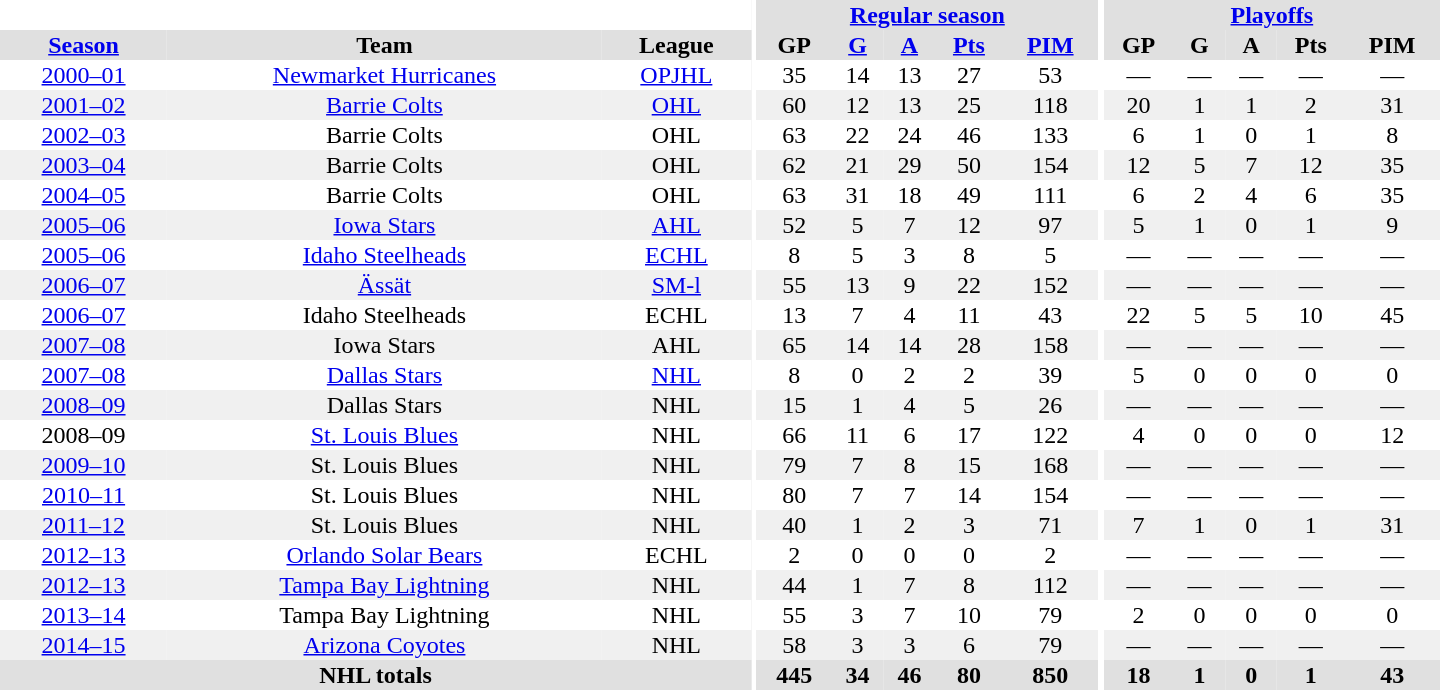<table border="0" cellpadding="1" cellspacing="0" style="text-align:center; width:60em">
<tr bgcolor="#e0e0e0">
<th colspan="3" bgcolor="#ffffff"></th>
<th rowspan="99" bgcolor="#ffffff"></th>
<th colspan="5"><a href='#'>Regular season</a></th>
<th rowspan="99" bgcolor="#ffffff"></th>
<th colspan="5"><a href='#'>Playoffs</a></th>
</tr>
<tr bgcolor="#e0e0e0">
<th><a href='#'>Season</a></th>
<th>Team</th>
<th>League</th>
<th>GP</th>
<th><a href='#'>G</a></th>
<th><a href='#'>A</a></th>
<th><a href='#'>Pts</a></th>
<th><a href='#'>PIM</a></th>
<th>GP</th>
<th>G</th>
<th>A</th>
<th>Pts</th>
<th>PIM</th>
</tr>
<tr>
<td><a href='#'>2000–01</a></td>
<td><a href='#'>Newmarket Hurricanes</a></td>
<td><a href='#'>OPJHL</a></td>
<td>35</td>
<td>14</td>
<td>13</td>
<td>27</td>
<td>53</td>
<td>—</td>
<td>—</td>
<td>—</td>
<td>—</td>
<td>—</td>
</tr>
<tr bgcolor="#f0f0f0">
<td><a href='#'>2001–02</a></td>
<td><a href='#'>Barrie Colts</a></td>
<td><a href='#'>OHL</a></td>
<td>60</td>
<td>12</td>
<td>13</td>
<td>25</td>
<td>118</td>
<td>20</td>
<td>1</td>
<td>1</td>
<td>2</td>
<td>31</td>
</tr>
<tr>
<td><a href='#'>2002–03</a></td>
<td>Barrie Colts</td>
<td>OHL</td>
<td>63</td>
<td>22</td>
<td>24</td>
<td>46</td>
<td>133</td>
<td>6</td>
<td>1</td>
<td>0</td>
<td>1</td>
<td>8</td>
</tr>
<tr bgcolor="#f0f0f0">
<td><a href='#'>2003–04</a></td>
<td>Barrie Colts</td>
<td>OHL</td>
<td>62</td>
<td>21</td>
<td>29</td>
<td>50</td>
<td>154</td>
<td>12</td>
<td>5</td>
<td>7</td>
<td>12</td>
<td>35</td>
</tr>
<tr>
<td><a href='#'>2004–05</a></td>
<td>Barrie Colts</td>
<td>OHL</td>
<td>63</td>
<td>31</td>
<td>18</td>
<td>49</td>
<td>111</td>
<td>6</td>
<td>2</td>
<td>4</td>
<td>6</td>
<td>35</td>
</tr>
<tr bgcolor="#f0f0f0">
<td><a href='#'>2005–06</a></td>
<td><a href='#'>Iowa Stars</a></td>
<td><a href='#'>AHL</a></td>
<td>52</td>
<td>5</td>
<td>7</td>
<td>12</td>
<td>97</td>
<td>5</td>
<td>1</td>
<td>0</td>
<td>1</td>
<td>9</td>
</tr>
<tr>
<td><a href='#'>2005–06</a></td>
<td><a href='#'>Idaho Steelheads</a></td>
<td><a href='#'>ECHL</a></td>
<td>8</td>
<td>5</td>
<td>3</td>
<td>8</td>
<td>5</td>
<td>—</td>
<td>—</td>
<td>—</td>
<td>—</td>
<td>—</td>
</tr>
<tr bgcolor="#f0f0f0">
<td><a href='#'>2006–07</a></td>
<td><a href='#'>Ässät</a></td>
<td><a href='#'>SM-l</a></td>
<td>55</td>
<td>13</td>
<td>9</td>
<td>22</td>
<td>152</td>
<td>—</td>
<td>—</td>
<td>—</td>
<td>—</td>
<td>—</td>
</tr>
<tr>
<td><a href='#'>2006–07</a></td>
<td>Idaho Steelheads</td>
<td>ECHL</td>
<td>13</td>
<td>7</td>
<td>4</td>
<td>11</td>
<td>43</td>
<td>22</td>
<td>5</td>
<td>5</td>
<td>10</td>
<td>45</td>
</tr>
<tr bgcolor="#f0f0f0">
<td><a href='#'>2007–08</a></td>
<td>Iowa Stars</td>
<td>AHL</td>
<td>65</td>
<td>14</td>
<td>14</td>
<td>28</td>
<td>158</td>
<td>—</td>
<td>—</td>
<td>—</td>
<td>—</td>
<td>—</td>
</tr>
<tr>
<td><a href='#'>2007–08</a></td>
<td><a href='#'>Dallas Stars</a></td>
<td><a href='#'>NHL</a></td>
<td>8</td>
<td>0</td>
<td>2</td>
<td>2</td>
<td>39</td>
<td>5</td>
<td>0</td>
<td>0</td>
<td>0</td>
<td>0</td>
</tr>
<tr bgcolor="#f0f0f0">
<td><a href='#'>2008–09</a></td>
<td>Dallas Stars</td>
<td>NHL</td>
<td>15</td>
<td>1</td>
<td>4</td>
<td>5</td>
<td>26</td>
<td>—</td>
<td>—</td>
<td>—</td>
<td>—</td>
<td>—</td>
</tr>
<tr>
<td>2008–09</td>
<td><a href='#'>St. Louis Blues</a></td>
<td>NHL</td>
<td>66</td>
<td>11</td>
<td>6</td>
<td>17</td>
<td>122</td>
<td>4</td>
<td>0</td>
<td>0</td>
<td>0</td>
<td>12</td>
</tr>
<tr bgcolor="#f0f0f0">
<td><a href='#'>2009–10</a></td>
<td>St. Louis Blues</td>
<td>NHL</td>
<td>79</td>
<td>7</td>
<td>8</td>
<td>15</td>
<td>168</td>
<td>—</td>
<td>—</td>
<td>—</td>
<td>—</td>
<td>—</td>
</tr>
<tr>
<td><a href='#'>2010–11</a></td>
<td>St. Louis Blues</td>
<td>NHL</td>
<td>80</td>
<td>7</td>
<td>7</td>
<td>14</td>
<td>154</td>
<td>—</td>
<td>—</td>
<td>—</td>
<td>—</td>
<td>—</td>
</tr>
<tr bgcolor="#f0f0f0">
<td><a href='#'>2011–12</a></td>
<td>St. Louis Blues</td>
<td>NHL</td>
<td>40</td>
<td>1</td>
<td>2</td>
<td>3</td>
<td>71</td>
<td>7</td>
<td>1</td>
<td>0</td>
<td>1</td>
<td>31</td>
</tr>
<tr>
<td><a href='#'>2012–13</a></td>
<td><a href='#'>Orlando Solar Bears</a></td>
<td>ECHL</td>
<td>2</td>
<td>0</td>
<td>0</td>
<td>0</td>
<td>2</td>
<td>—</td>
<td>—</td>
<td>—</td>
<td>—</td>
<td>—</td>
</tr>
<tr bgcolor="#f0f0f0">
<td><a href='#'>2012–13</a></td>
<td><a href='#'>Tampa Bay Lightning</a></td>
<td>NHL</td>
<td>44</td>
<td>1</td>
<td>7</td>
<td>8</td>
<td>112</td>
<td>—</td>
<td>—</td>
<td>—</td>
<td>—</td>
<td>—</td>
</tr>
<tr>
<td><a href='#'>2013–14</a></td>
<td>Tampa Bay Lightning</td>
<td>NHL</td>
<td>55</td>
<td>3</td>
<td>7</td>
<td>10</td>
<td>79</td>
<td>2</td>
<td>0</td>
<td>0</td>
<td>0</td>
<td>0</td>
</tr>
<tr bgcolor="#f0f0f0">
<td><a href='#'>2014–15</a></td>
<td><a href='#'>Arizona Coyotes</a></td>
<td>NHL</td>
<td>58</td>
<td>3</td>
<td>3</td>
<td>6</td>
<td>79</td>
<td>—</td>
<td>—</td>
<td>—</td>
<td>—</td>
<td>—</td>
</tr>
<tr bgcolor="#e0e0e0">
<th colspan="3">NHL totals</th>
<th>445</th>
<th>34</th>
<th>46</th>
<th>80</th>
<th>850</th>
<th>18</th>
<th>1</th>
<th>0</th>
<th>1</th>
<th>43</th>
</tr>
</table>
